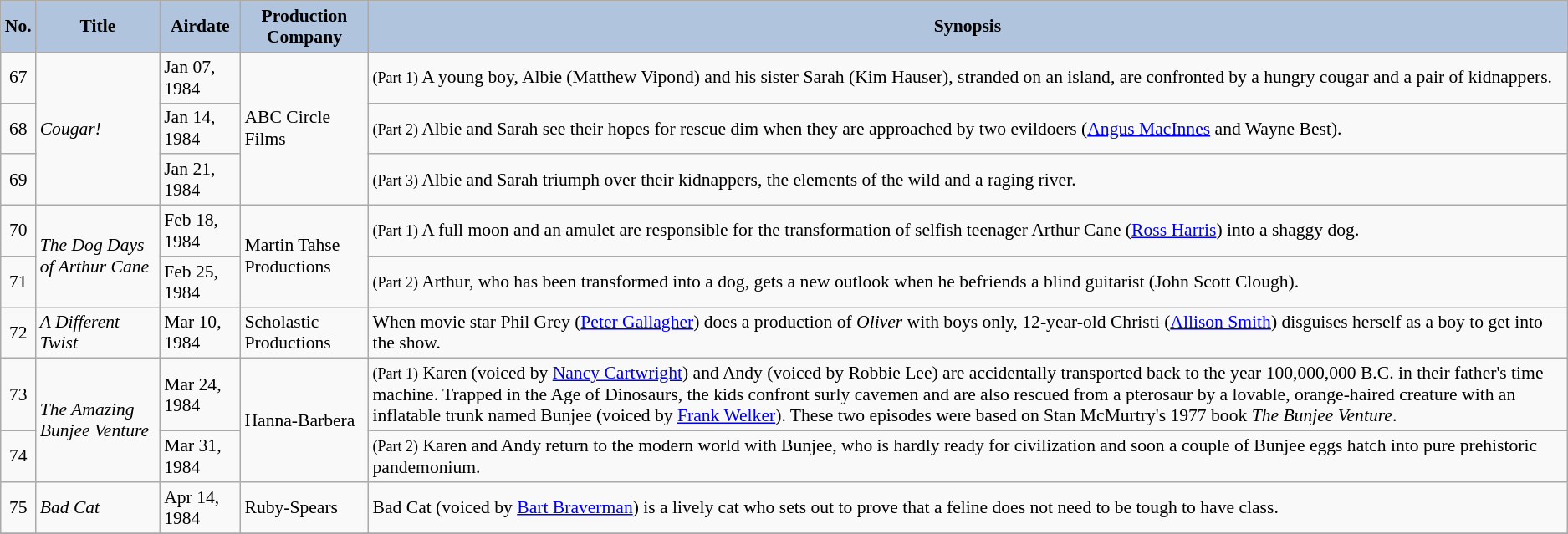<table class="wikitable" style="font-size:90%;">
<tr>
<th style="background:#B0C4DE;">No.</th>
<th style="background:#B0C4DE;">Title</th>
<th style="background:#B0C4DE;">Airdate</th>
<th style="background:#B0C4DE;">Production Company</th>
<th style="background:#B0C4DE;">Synopsis</th>
</tr>
<tr>
<td align="center">67</td>
<td rowspan="3"><em>Cougar!</em></td>
<td>Jan 07, 1984</td>
<td rowspan=3>ABC Circle Films</td>
<td><small>(Part 1)</small> A young boy, Albie (Matthew Vipond) and his sister Sarah (Kim Hauser), stranded on an island, are confronted by a hungry cougar and a pair of kidnappers.</td>
</tr>
<tr>
<td align="center">68</td>
<td>Jan 14, 1984</td>
<td><small>(Part 2)</small> Albie and Sarah see their hopes for rescue dim when they are approached by two evildoers (<a href='#'>Angus MacInnes</a> and Wayne Best).</td>
</tr>
<tr>
<td align="center">69</td>
<td>Jan 21, 1984</td>
<td><small>(Part 3)</small> Albie and Sarah triumph over their kidnappers, the elements of the wild and a raging river.</td>
</tr>
<tr>
<td align="center">70</td>
<td rowspan="2"><em>The Dog Days of Arthur Cane</em></td>
<td>Feb 18, 1984</td>
<td rowspan=2>Martin Tahse Productions</td>
<td><small>(Part 1)</small> A full moon and an amulet are responsible for the transformation of selfish teenager Arthur Cane (<a href='#'>Ross Harris</a>) into a shaggy dog.</td>
</tr>
<tr>
<td align="center">71</td>
<td>Feb 25, 1984</td>
<td><small>(Part 2)</small> Arthur, who has been transformed into a dog, gets a new outlook when he befriends a blind guitarist (John Scott Clough).</td>
</tr>
<tr>
<td align="center">72</td>
<td><em>A Different Twist</em></td>
<td>Mar 10, 1984</td>
<td>Scholastic Productions</td>
<td>When movie star Phil Grey (<a href='#'>Peter Gallagher</a>) does a production of <em>Oliver</em> with boys only, 12-year-old Christi (<a href='#'>Allison Smith</a>) disguises herself as a boy to get into the show.</td>
</tr>
<tr>
<td align="center">73</td>
<td rowspan="2"><em>The Amazing Bunjee Venture</em></td>
<td>Mar 24, 1984</td>
<td rowspan=2>Hanna-Barbera</td>
<td><small>(Part 1)</small> Karen (voiced by <a href='#'>Nancy Cartwright</a>) and Andy (voiced by Robbie Lee) are accidentally transported back to the year 100,000,000 B.C. in their father's time machine. Trapped in the Age of Dinosaurs, the kids confront surly cavemen and are also rescued from a pterosaur by a lovable, orange-haired creature with an inflatable trunk named Bunjee (voiced by <a href='#'>Frank Welker</a>). These two episodes were based on Stan McMurtry's 1977 book <em>The Bunjee Venture</em>.</td>
</tr>
<tr>
<td align="center">74</td>
<td>Mar 31, 1984</td>
<td><small>(Part 2)</small> Karen and Andy return to the modern world with Bunjee, who is hardly ready for civilization and soon a couple of Bunjee eggs hatch into pure prehistoric pandemonium.</td>
</tr>
<tr>
<td align="center">75</td>
<td><em>Bad Cat</em></td>
<td>Apr 14, 1984</td>
<td>Ruby-Spears</td>
<td>Bad Cat (voiced by <a href='#'>Bart Braverman</a>) is a lively cat who sets out to prove that a feline does not need to be tough to have class.</td>
</tr>
<tr>
</tr>
</table>
